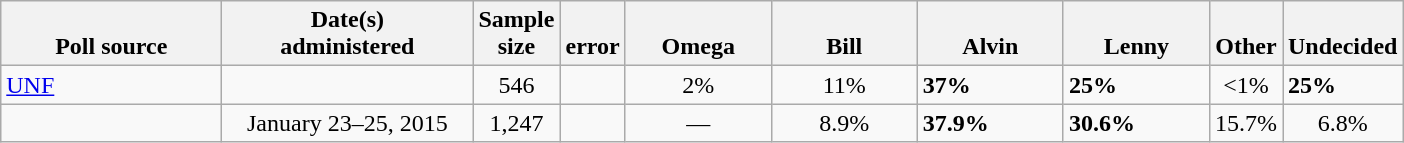<table class="wikitable">
<tr valign= bottom>
<th style="width:140px;">Poll source</th>
<th style="width:160px;">Date(s)<br>administered</th>
<th class=small>Sample<br>size</th>
<th class=small><small></small><br>error</th>
<th style="width:90px;">Omega<br></th>
<th style="width:90px;">Bill<br></th>
<th style="width:90px;">Alvin<br></th>
<th style="width:90px;">Lenny<br></th>
<th>Other</th>
<th>Undecided</th>
</tr>
<tr>
<td><a href='#'>UNF</a></td>
<td align=center></td>
<td align=center>546</td>
<td align=center></td>
<td align=center>2%</td>
<td align=center>11%</td>
<td><strong>37%</strong></td>
<td><strong>25%</strong></td>
<td align=center><1%</td>
<td><strong>25%</strong></td>
</tr>
<tr>
<td></td>
<td align=center>January 23–25, 2015</td>
<td align=center>1,247</td>
<td align=center></td>
<td align=center>—</td>
<td align=center>8.9%</td>
<td><strong>37.9%</strong></td>
<td><strong>30.6%</strong></td>
<td align=center>15.7%</td>
<td align=center>6.8%</td>
</tr>
</table>
